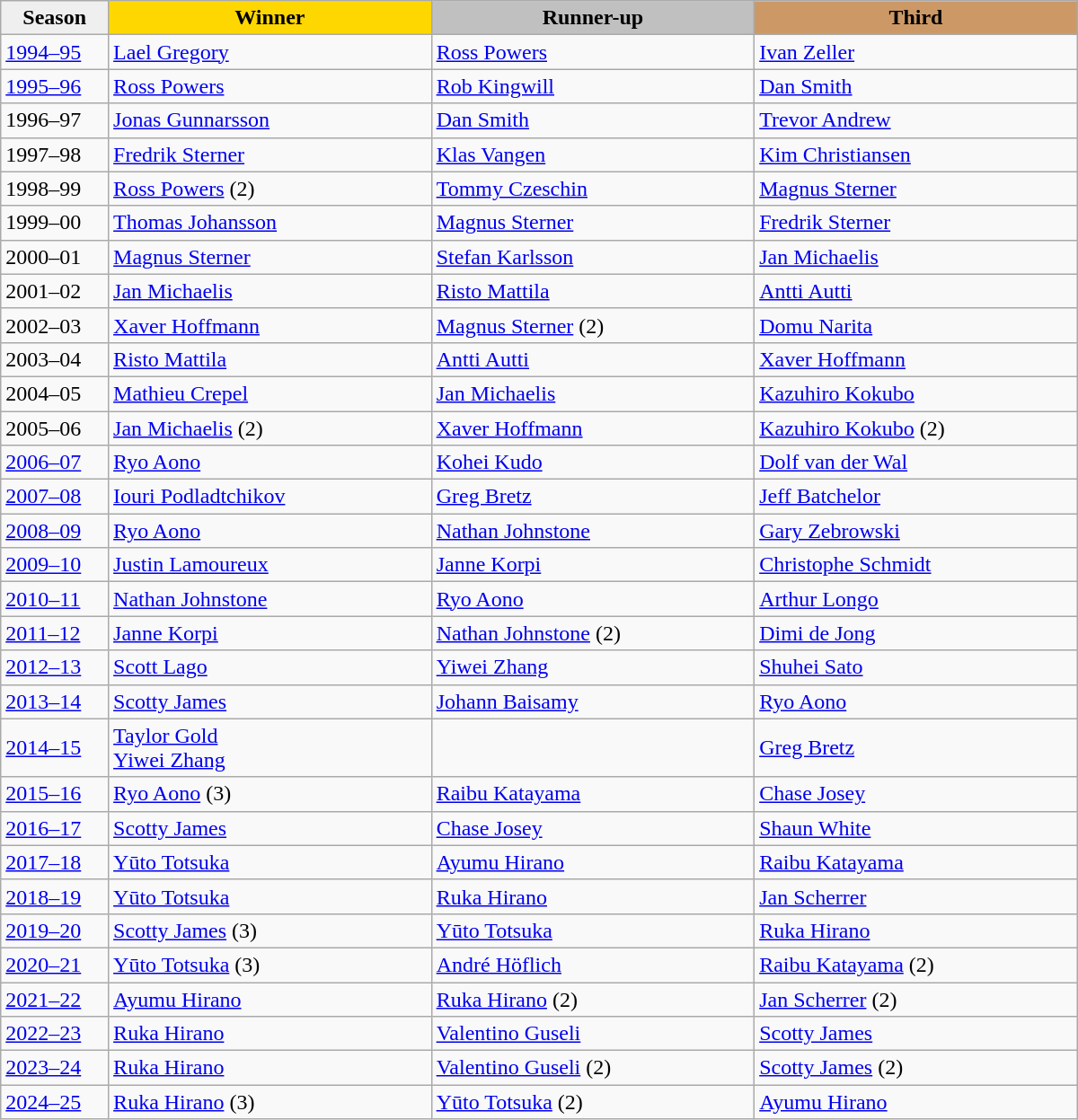<table class="wikitable sortable" style="width:800px;">
<tr>
<th style="width:10%; background:#efefef;">Season</th>
<th style="width:30%; background:gold">Winner</th>
<th style="width:30%; background:silver">Runner-up</th>
<th style="width:30%; background:#CC9966">Third</th>
</tr>
<tr>
<td><a href='#'>1994–95</a></td>
<td> <a href='#'>Lael Gregory</a></td>
<td> <a href='#'>Ross Powers</a></td>
<td> <a href='#'>Ivan Zeller</a></td>
</tr>
<tr>
<td><a href='#'>1995–96</a></td>
<td> <a href='#'>Ross Powers</a></td>
<td> <a href='#'>Rob Kingwill</a></td>
<td> <a href='#'>Dan Smith</a></td>
</tr>
<tr>
<td>1996–97</td>
<td> <a href='#'>Jonas Gunnarsson</a></td>
<td> <a href='#'>Dan Smith</a></td>
<td> <a href='#'>Trevor Andrew</a></td>
</tr>
<tr>
<td>1997–98</td>
<td> <a href='#'>Fredrik Sterner</a></td>
<td> <a href='#'>Klas Vangen</a></td>
<td> <a href='#'>Kim Christiansen</a></td>
</tr>
<tr>
<td>1998–99</td>
<td> <a href='#'>Ross Powers</a> (2)</td>
<td> <a href='#'>Tommy Czeschin</a></td>
<td> <a href='#'>Magnus Sterner</a></td>
</tr>
<tr>
<td>1999–00</td>
<td> <a href='#'>Thomas Johansson</a></td>
<td> <a href='#'>Magnus Sterner</a></td>
<td> <a href='#'>Fredrik Sterner</a></td>
</tr>
<tr>
<td>2000–01</td>
<td> <a href='#'>Magnus Sterner</a></td>
<td> <a href='#'>Stefan Karlsson</a></td>
<td> <a href='#'>Jan Michaelis</a></td>
</tr>
<tr>
<td>2001–02</td>
<td> <a href='#'>Jan Michaelis</a></td>
<td> <a href='#'>Risto Mattila</a></td>
<td> <a href='#'>Antti Autti</a></td>
</tr>
<tr>
<td>2002–03</td>
<td> <a href='#'>Xaver Hoffmann</a></td>
<td> <a href='#'>Magnus Sterner</a> (2)</td>
<td> <a href='#'>Domu Narita</a></td>
</tr>
<tr>
<td>2003–04</td>
<td> <a href='#'>Risto Mattila</a></td>
<td> <a href='#'>Antti Autti</a></td>
<td> <a href='#'>Xaver Hoffmann</a></td>
</tr>
<tr>
<td>2004–05</td>
<td> <a href='#'>Mathieu Crepel</a></td>
<td> <a href='#'>Jan Michaelis</a></td>
<td> <a href='#'>Kazuhiro Kokubo</a></td>
</tr>
<tr>
<td>2005–06</td>
<td> <a href='#'>Jan Michaelis</a> (2)</td>
<td> <a href='#'>Xaver Hoffmann</a></td>
<td> <a href='#'>Kazuhiro Kokubo</a> (2)</td>
</tr>
<tr>
<td><a href='#'>2006–07</a></td>
<td> <a href='#'>Ryo Aono</a></td>
<td> <a href='#'>Kohei Kudo</a></td>
<td> <a href='#'>Dolf van der Wal</a></td>
</tr>
<tr>
<td><a href='#'>2007–08</a></td>
<td> <a href='#'>Iouri Podladtchikov</a></td>
<td> <a href='#'>Greg Bretz</a></td>
<td> <a href='#'>Jeff Batchelor</a></td>
</tr>
<tr>
<td><a href='#'>2008–09</a></td>
<td> <a href='#'>Ryo Aono</a></td>
<td> <a href='#'>Nathan Johnstone</a></td>
<td> <a href='#'>Gary Zebrowski</a></td>
</tr>
<tr>
<td><a href='#'>2009–10</a></td>
<td> <a href='#'>Justin Lamoureux</a></td>
<td> <a href='#'>Janne Korpi</a></td>
<td> <a href='#'>Christophe Schmidt</a></td>
</tr>
<tr>
<td><a href='#'>2010–11</a></td>
<td> <a href='#'>Nathan Johnstone</a></td>
<td> <a href='#'>Ryo Aono</a></td>
<td> <a href='#'>Arthur Longo</a></td>
</tr>
<tr>
<td><a href='#'>2011–12</a></td>
<td> <a href='#'>Janne Korpi</a></td>
<td> <a href='#'>Nathan Johnstone</a> (2)</td>
<td> <a href='#'>Dimi de Jong</a></td>
</tr>
<tr>
<td><a href='#'>2012–13</a></td>
<td> <a href='#'>Scott Lago</a></td>
<td> <a href='#'>Yiwei Zhang</a></td>
<td> <a href='#'>Shuhei Sato</a></td>
</tr>
<tr>
<td><a href='#'>2013–14</a></td>
<td> <a href='#'>Scotty James</a></td>
<td> <a href='#'>Johann Baisamy</a></td>
<td> <a href='#'>Ryo Aono</a></td>
</tr>
<tr>
<td><a href='#'>2014–15</a></td>
<td> <a href='#'>Taylor Gold</a> <br>  <a href='#'>Yiwei Zhang</a></td>
<td></td>
<td> <a href='#'>Greg Bretz</a></td>
</tr>
<tr>
<td><a href='#'>2015–16</a></td>
<td> <a href='#'>Ryo Aono</a> (3)</td>
<td> <a href='#'>Raibu Katayama</a></td>
<td> <a href='#'>Chase Josey</a></td>
</tr>
<tr>
<td><a href='#'>2016–17</a></td>
<td> <a href='#'>Scotty James</a></td>
<td> <a href='#'>Chase Josey</a></td>
<td> <a href='#'>Shaun White</a></td>
</tr>
<tr>
<td><a href='#'>2017–18</a></td>
<td> <a href='#'>Yūto Totsuka</a></td>
<td> <a href='#'>Ayumu Hirano</a></td>
<td> <a href='#'>Raibu Katayama</a></td>
</tr>
<tr>
<td><a href='#'>2018–19</a></td>
<td> <a href='#'>Yūto Totsuka</a></td>
<td> <a href='#'>Ruka Hirano</a></td>
<td> <a href='#'>Jan Scherrer</a></td>
</tr>
<tr>
<td><a href='#'>2019–20</a></td>
<td> <a href='#'>Scotty James</a> (3)</td>
<td> <a href='#'>Yūto Totsuka</a></td>
<td> <a href='#'>Ruka Hirano</a></td>
</tr>
<tr>
<td><a href='#'>2020–21</a></td>
<td> <a href='#'>Yūto Totsuka</a> (3)</td>
<td> <a href='#'>André Höflich</a></td>
<td> <a href='#'>Raibu Katayama</a> (2)</td>
</tr>
<tr>
<td><a href='#'>2021–22</a></td>
<td> <a href='#'>Ayumu Hirano</a></td>
<td> <a href='#'>Ruka Hirano</a> (2)</td>
<td> <a href='#'>Jan Scherrer</a> (2)</td>
</tr>
<tr>
<td><a href='#'>2022–23</a></td>
<td> <a href='#'>Ruka Hirano</a></td>
<td> <a href='#'>Valentino Guseli</a></td>
<td> <a href='#'>Scotty James</a></td>
</tr>
<tr>
<td><a href='#'>2023–24</a></td>
<td> <a href='#'>Ruka Hirano</a></td>
<td> <a href='#'>Valentino Guseli</a> (2)</td>
<td> <a href='#'>Scotty James</a> (2)</td>
</tr>
<tr>
<td><a href='#'>2024–25</a></td>
<td> <a href='#'>Ruka Hirano</a> (3)</td>
<td> <a href='#'>Yūto Totsuka</a> (2)</td>
<td> <a href='#'>Ayumu Hirano</a></td>
</tr>
</table>
